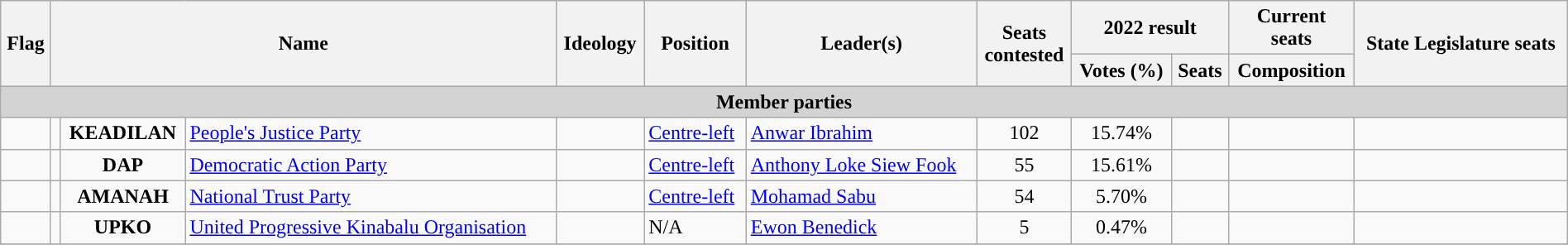<table class="wikitable" style="width:100%;">
<tr>
<th rowspan="2">Flag</th>
<th colspan="3" rowspan="2">Name</th>
<th rowspan="2">Ideology</th>
<th rowspan="2">Position</th>
<th rowspan="2">Leader(s)</th>
<th rowspan="2">Seats<br>contested</th>
<th colspan="2">2022 result</th>
<th>Current<br>seats</th>
<th rowspan="2">State Legislature seats</th>
</tr>
<tr>
<th>Votes (%)</th>
<th>Seats</th>
<th>Composition</th>
</tr>
<tr>
<td colspan="12" style="text-align:center; background:lightgrey;"><strong>Member parties</strong></td>
</tr>
<tr>
<td></td>
<td style="background:"></td>
<td style="text-align:center;"><strong>KEADILAN</strong></td>
<td><a href='#'>People's Justice Party</a> <br> </td>
<td></td>
<td><a href='#'>Centre-left</a></td>
<td><a href='#'>Anwar Ibrahim</a></td>
<td style="text-align:center;">102</td>
<td style="text-align:center;">15.74%</td>
<td></td>
<td></td>
<td></td>
</tr>
<tr>
<td></td>
<td style="background:"></td>
<td style="text-align:center;"><strong>DAP</strong></td>
<td><a href='#'>Democratic Action Party</a><br></td>
<td></td>
<td><a href='#'>Centre-left</a></td>
<td><a href='#'>Anthony Loke Siew Fook</a></td>
<td style="text-align:center;">55</td>
<td style="text-align:center;">15.61%</td>
<td></td>
<td></td>
<td></td>
</tr>
<tr>
<td></td>
<td style="background:"></td>
<td style="text-align:center;"><strong>AMANAH</strong></td>
<td><a href='#'>National Trust Party</a><br></td>
<td></td>
<td><a href='#'>Centre-left</a></td>
<td><a href='#'>Mohamad Sabu</a></td>
<td style="text-align:center;">54</td>
<td style="text-align:center;">5.70%</td>
<td></td>
<td></td>
<td></td>
</tr>
<tr>
<td></td>
<td style="background:"></td>
<td style="text-align:center;"><strong>UPKO</strong></td>
<td><a href='#'>United Progressive Kinabalu Organisation</a> <br></td>
<td></td>
<td>N/A</td>
<td><a href='#'>Ewon Benedick</a></td>
<td style="text-align:center;">5</td>
<td style="text-align:center;">0.47%</td>
<td></td>
<td></td>
<td></td>
</tr>
<tr>
</tr>
</table>
